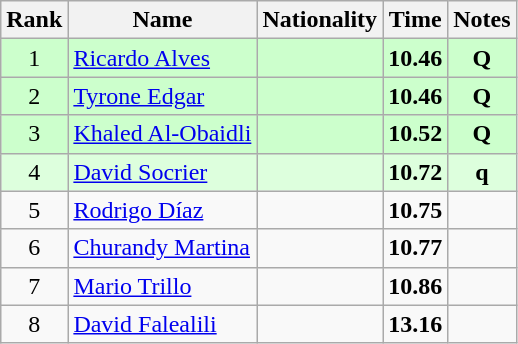<table class="wikitable sortable" style="text-align:center">
<tr>
<th>Rank</th>
<th>Name</th>
<th>Nationality</th>
<th>Time</th>
<th>Notes</th>
</tr>
<tr bgcolor=ccffcc>
<td>1</td>
<td align=left><a href='#'>Ricardo Alves</a></td>
<td align=left></td>
<td><strong>10.46</strong></td>
<td><strong>Q</strong></td>
</tr>
<tr bgcolor=ccffcc>
<td>2</td>
<td align=left><a href='#'>Tyrone Edgar</a></td>
<td align=left></td>
<td><strong>10.46</strong></td>
<td><strong>Q</strong></td>
</tr>
<tr bgcolor=ccffcc>
<td>3</td>
<td align=left><a href='#'>Khaled Al-Obaidli</a></td>
<td align=left></td>
<td><strong>10.52</strong></td>
<td><strong>Q</strong></td>
</tr>
<tr bgcolor=ddffdd>
<td>4</td>
<td align=left><a href='#'>David Socrier</a></td>
<td align=left></td>
<td><strong>10.72</strong></td>
<td><strong>q</strong></td>
</tr>
<tr>
<td>5</td>
<td align=left><a href='#'>Rodrigo Díaz</a></td>
<td align=left></td>
<td><strong>10.75</strong></td>
<td></td>
</tr>
<tr>
<td>6</td>
<td align=left><a href='#'>Churandy Martina</a></td>
<td align=left></td>
<td><strong>10.77</strong></td>
<td></td>
</tr>
<tr>
<td>7</td>
<td align=left><a href='#'>Mario Trillo</a></td>
<td align=left></td>
<td><strong>10.86</strong></td>
<td></td>
</tr>
<tr>
<td>8</td>
<td align=left><a href='#'>David Falealili</a></td>
<td align=left></td>
<td><strong>13.16</strong></td>
<td></td>
</tr>
</table>
